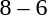<table style="text-align:center">
<tr>
<th width=200></th>
<th width=100></th>
<th width=200></th>
</tr>
<tr>
<td align=right><strong></strong></td>
<td>8 – 6</td>
<td align=left></td>
</tr>
</table>
